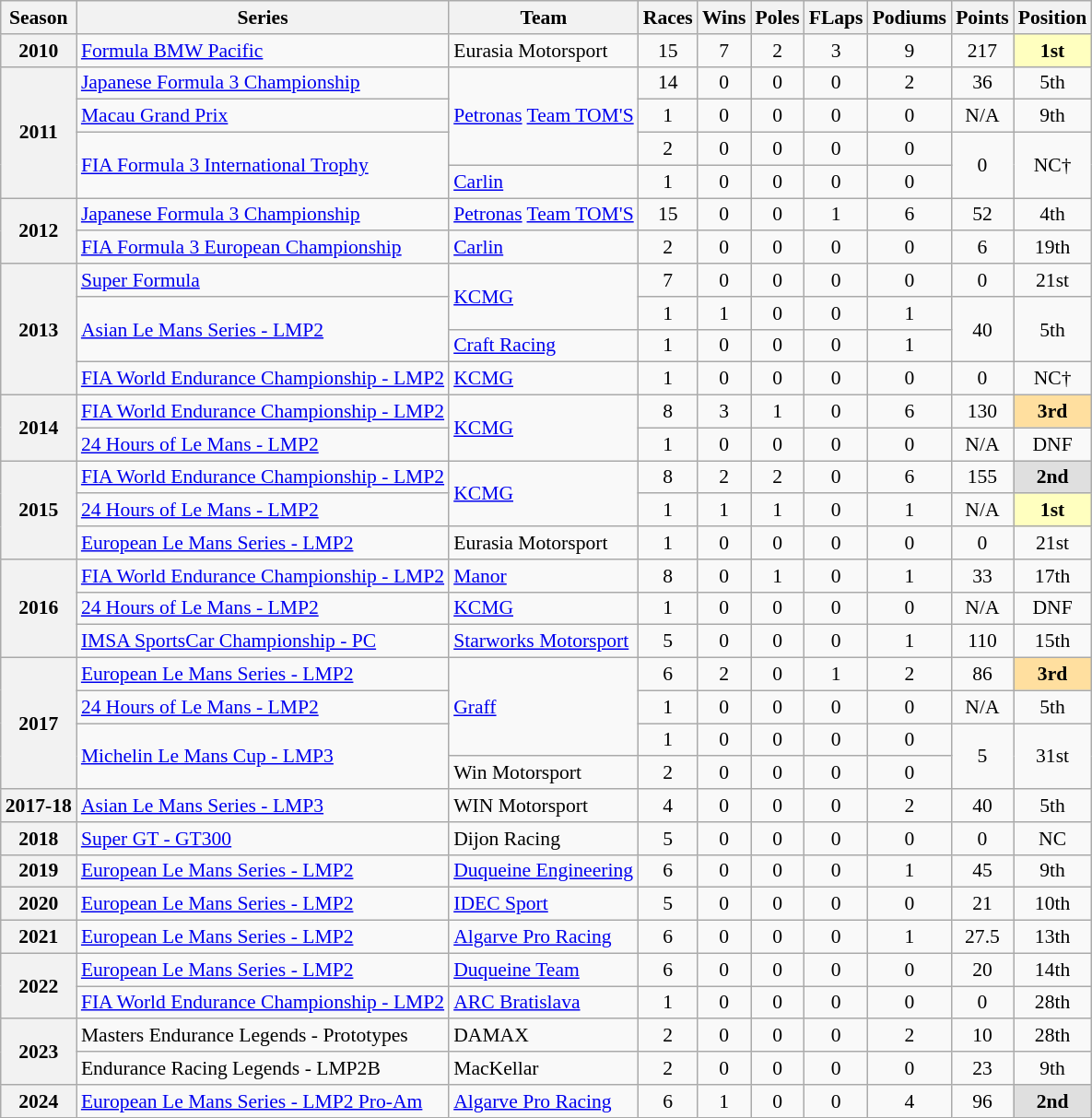<table class="wikitable" style="font-size: 90%; text-align:center">
<tr>
<th>Season</th>
<th>Series</th>
<th>Team</th>
<th>Races</th>
<th>Wins</th>
<th>Poles</th>
<th>FLaps</th>
<th>Podiums</th>
<th>Points</th>
<th>Position</th>
</tr>
<tr>
<th>2010</th>
<td align=left><a href='#'>Formula BMW Pacific</a></td>
<td align=left>Eurasia Motorsport</td>
<td>15</td>
<td>7</td>
<td>2</td>
<td>3</td>
<td>9</td>
<td>217</td>
<td style="background:#FFFFBF;"><strong>1st</strong></td>
</tr>
<tr>
<th rowspan=4>2011</th>
<td align=left><a href='#'>Japanese Formula 3 Championship</a></td>
<td align=left rowspan=3><a href='#'>Petronas</a> <a href='#'>Team TOM'S</a></td>
<td>14</td>
<td>0</td>
<td>0</td>
<td>0</td>
<td>2</td>
<td>36</td>
<td>5th</td>
</tr>
<tr>
<td align=left><a href='#'>Macau Grand Prix</a></td>
<td>1</td>
<td>0</td>
<td>0</td>
<td>0</td>
<td>0</td>
<td>N/A</td>
<td>9th</td>
</tr>
<tr>
<td align=left rowspan=2><a href='#'>FIA Formula 3 International Trophy</a></td>
<td>2</td>
<td>0</td>
<td>0</td>
<td>0</td>
<td>0</td>
<td rowspan=2>0</td>
<td rowspan=2>NC†</td>
</tr>
<tr>
<td align=left><a href='#'>Carlin</a></td>
<td>1</td>
<td>0</td>
<td>0</td>
<td>0</td>
<td>0</td>
</tr>
<tr>
<th rowspan=2>2012</th>
<td align=left><a href='#'>Japanese Formula 3 Championship</a></td>
<td align=left><a href='#'>Petronas</a> <a href='#'>Team TOM'S</a></td>
<td>15</td>
<td>0</td>
<td>0</td>
<td>1</td>
<td>6</td>
<td>52</td>
<td>4th</td>
</tr>
<tr>
<td align=left><a href='#'>FIA Formula 3 European Championship</a></td>
<td align=left><a href='#'>Carlin</a></td>
<td>2</td>
<td>0</td>
<td>0</td>
<td>0</td>
<td>0</td>
<td>6</td>
<td>19th</td>
</tr>
<tr>
<th rowspan=4>2013</th>
<td align=left><a href='#'>Super Formula</a></td>
<td align=left rowspan=2><a href='#'>KCMG</a></td>
<td>7</td>
<td>0</td>
<td>0</td>
<td>0</td>
<td>0</td>
<td>0</td>
<td>21st</td>
</tr>
<tr>
<td align=left rowspan=2><a href='#'>Asian Le Mans Series - LMP2</a></td>
<td>1</td>
<td>1</td>
<td>0</td>
<td>0</td>
<td>1</td>
<td rowspan=2>40</td>
<td rowspan=2>5th</td>
</tr>
<tr>
<td align=left><a href='#'>Craft Racing</a></td>
<td>1</td>
<td>0</td>
<td>0</td>
<td>0</td>
<td>1</td>
</tr>
<tr>
<td align=left><a href='#'>FIA World Endurance Championship - LMP2</a></td>
<td align=left><a href='#'>KCMG</a></td>
<td>1</td>
<td>0</td>
<td>0</td>
<td>0</td>
<td>0</td>
<td>0</td>
<td>NC†</td>
</tr>
<tr>
<th rowspan=2>2014</th>
<td align=left><a href='#'>FIA World Endurance Championship - LMP2</a></td>
<td align=left rowspan=2><a href='#'>KCMG</a></td>
<td>8</td>
<td>3</td>
<td>1</td>
<td>0</td>
<td>6</td>
<td>130</td>
<td style="background:#FFDF9F;"><strong>3rd</strong></td>
</tr>
<tr>
<td align=left><a href='#'>24 Hours of Le Mans - LMP2</a></td>
<td>1</td>
<td>0</td>
<td>0</td>
<td>0</td>
<td>0</td>
<td>N/A</td>
<td>DNF</td>
</tr>
<tr>
<th rowspan=3>2015</th>
<td align=left><a href='#'>FIA World Endurance Championship - LMP2</a></td>
<td align=left rowspan=2><a href='#'>KCMG</a></td>
<td>8</td>
<td>2</td>
<td>2</td>
<td>0</td>
<td>6</td>
<td>155</td>
<td style="background:#DFDFDF;"><strong>2nd</strong></td>
</tr>
<tr>
<td align=left><a href='#'>24 Hours of Le Mans - LMP2</a></td>
<td>1</td>
<td>1</td>
<td>1</td>
<td>0</td>
<td>1</td>
<td>N/A</td>
<td style="background:#FFFFBF;"><strong>1st</strong></td>
</tr>
<tr>
<td align=left><a href='#'>European Le Mans Series - LMP2</a></td>
<td align=left>Eurasia Motorsport</td>
<td>1</td>
<td>0</td>
<td>0</td>
<td>0</td>
<td>0</td>
<td>0</td>
<td>21st</td>
</tr>
<tr>
<th rowspan=3>2016</th>
<td align=left><a href='#'>FIA World Endurance Championship - LMP2</a></td>
<td align=left><a href='#'>Manor</a></td>
<td>8</td>
<td>0</td>
<td>1</td>
<td>0</td>
<td>1</td>
<td>33</td>
<td>17th</td>
</tr>
<tr>
<td align=left><a href='#'>24 Hours of Le Mans - LMP2</a></td>
<td align=left><a href='#'>KCMG</a></td>
<td>1</td>
<td>0</td>
<td>0</td>
<td>0</td>
<td>0</td>
<td>N/A</td>
<td>DNF</td>
</tr>
<tr>
<td align=left><a href='#'>IMSA SportsCar Championship - PC</a></td>
<td align=left><a href='#'>Starworks Motorsport</a></td>
<td>5</td>
<td>0</td>
<td>0</td>
<td>0</td>
<td>1</td>
<td>110</td>
<td>15th</td>
</tr>
<tr>
<th rowspan=4>2017</th>
<td align=left><a href='#'>European Le Mans Series - LMP2</a></td>
<td align=left rowspan=3><a href='#'>Graff</a></td>
<td>6</td>
<td>2</td>
<td>0</td>
<td>1</td>
<td>2</td>
<td>86</td>
<td style="background:#FFDF9F;"><strong>3rd</strong></td>
</tr>
<tr>
<td align=left><a href='#'>24 Hours of Le Mans - LMP2</a></td>
<td>1</td>
<td>0</td>
<td>0</td>
<td>0</td>
<td>0</td>
<td>N/A</td>
<td>5th</td>
</tr>
<tr>
<td align=left rowspan=2><a href='#'>Michelin Le Mans Cup - LMP3</a></td>
<td>1</td>
<td>0</td>
<td>0</td>
<td>0</td>
<td>0</td>
<td rowspan=2>5</td>
<td rowspan=2>31st</td>
</tr>
<tr>
<td align=left>Win Motorsport</td>
<td>2</td>
<td>0</td>
<td>0</td>
<td>0</td>
<td>0</td>
</tr>
<tr>
<th>2017-18</th>
<td align=left><a href='#'>Asian Le Mans Series - LMP3</a></td>
<td align=left>WIN Motorsport</td>
<td>4</td>
<td>0</td>
<td>0</td>
<td>0</td>
<td>2</td>
<td>40</td>
<td>5th</td>
</tr>
<tr>
<th>2018</th>
<td align=left><a href='#'>Super GT - GT300</a></td>
<td align=left>Dijon Racing</td>
<td>5</td>
<td>0</td>
<td>0</td>
<td>0</td>
<td>0</td>
<td>0</td>
<td>NC</td>
</tr>
<tr>
<th>2019</th>
<td align=left><a href='#'>European Le Mans Series - LMP2</a></td>
<td align=left><a href='#'>Duqueine Engineering</a></td>
<td>6</td>
<td>0</td>
<td>0</td>
<td>0</td>
<td>1</td>
<td>45</td>
<td>9th</td>
</tr>
<tr>
<th>2020</th>
<td align=left><a href='#'>European Le Mans Series - LMP2</a></td>
<td align=left><a href='#'>IDEC Sport</a></td>
<td>5</td>
<td>0</td>
<td>0</td>
<td>0</td>
<td>0</td>
<td>21</td>
<td>10th</td>
</tr>
<tr>
<th>2021</th>
<td align=left><a href='#'>European Le Mans Series - LMP2</a></td>
<td align=left><a href='#'>Algarve Pro Racing</a></td>
<td>6</td>
<td>0</td>
<td>0</td>
<td>0</td>
<td>1</td>
<td>27.5</td>
<td>13th</td>
</tr>
<tr>
<th rowspan="2">2022</th>
<td align=left><a href='#'>European Le Mans Series - LMP2</a></td>
<td align=left><a href='#'>Duqueine Team</a></td>
<td>6</td>
<td>0</td>
<td>0</td>
<td>0</td>
<td>0</td>
<td>20</td>
<td>14th</td>
</tr>
<tr>
<td align=left><a href='#'>FIA World Endurance Championship - LMP2</a></td>
<td align=left><a href='#'>ARC Bratislava</a></td>
<td>1</td>
<td>0</td>
<td>0</td>
<td>0</td>
<td>0</td>
<td>0</td>
<td>28th</td>
</tr>
<tr>
<th rowspan="2">2023</th>
<td align=left>Masters Endurance Legends - Prototypes</td>
<td align=left>DAMAX</td>
<td>2</td>
<td>0</td>
<td>0</td>
<td>0</td>
<td>2</td>
<td>10</td>
<td>28th</td>
</tr>
<tr>
<td align=left>Endurance Racing Legends - LMP2B</td>
<td align=left>MacKellar</td>
<td>2</td>
<td>0</td>
<td>0</td>
<td>0</td>
<td>0</td>
<td>23</td>
<td>9th</td>
</tr>
<tr>
<th>2024</th>
<td align=left><a href='#'>European Le Mans Series - LMP2 Pro-Am</a></td>
<td align=left><a href='#'>Algarve Pro Racing</a></td>
<td>6</td>
<td>1</td>
<td>0</td>
<td>0</td>
<td>4</td>
<td>96</td>
<td style="background:#DFDFDF;"><strong>2nd</strong></td>
</tr>
</table>
